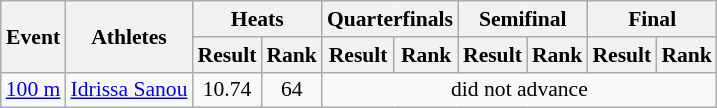<table class="wikitable" border="1" style="font-size:90%">
<tr>
<th rowspan="2">Event</th>
<th rowspan="2">Athletes</th>
<th colspan="2">Heats</th>
<th colspan="2">Quarterfinals</th>
<th colspan="2">Semifinal</th>
<th colspan="2">Final</th>
</tr>
<tr>
<th>Result</th>
<th>Rank</th>
<th>Result</th>
<th>Rank</th>
<th>Result</th>
<th>Rank</th>
<th>Result</th>
<th>Rank</th>
</tr>
<tr>
<td><a href='#'>100 m</a></td>
<td><a href='#'>Idrissa Sanou</a></td>
<td align=center>10.74</td>
<td align=center>64</td>
<td align=center colspan=6>did not advance</td>
</tr>
</table>
